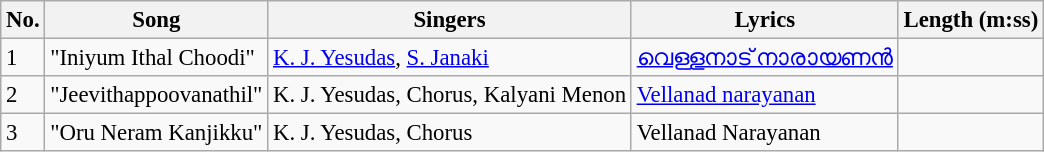<table class="wikitable" style="font-size:95%;">
<tr>
<th>No.</th>
<th>Song</th>
<th>Singers</th>
<th>Lyrics</th>
<th>Length (m:ss)</th>
</tr>
<tr>
<td>1</td>
<td>"Iniyum Ithal Choodi"</td>
<td><a href='#'>K. J. Yesudas</a>, <a href='#'>S. Janaki</a></td>
<td><a href='#'>വെള്ളനാട് നാരായണൻ</a></td>
<td></td>
</tr>
<tr>
<td>2</td>
<td>"Jeevithappoovanathil"</td>
<td>K. J. Yesudas, Chorus, Kalyani Menon</td>
<td><a href='#'>Vellanad narayanan</a></td>
<td></td>
</tr>
<tr>
<td>3</td>
<td>"Oru Neram Kanjikku"</td>
<td>K. J. Yesudas, Chorus</td>
<td>Vellanad Narayanan</td>
<td></td>
</tr>
</table>
